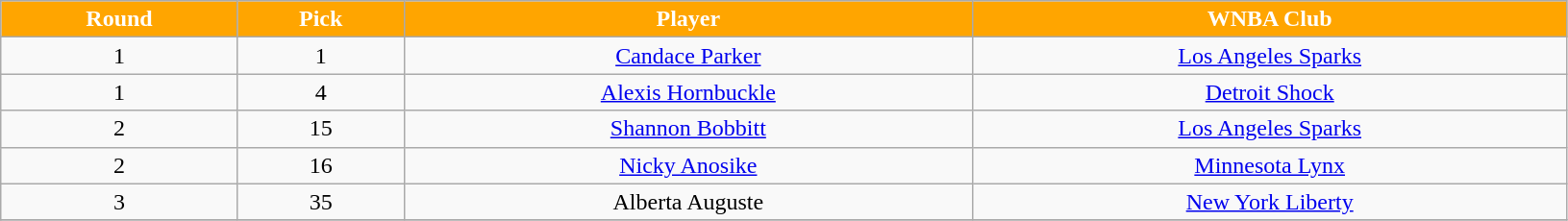<table class="wikitable" width="86%">
<tr align="center"  style="background:orange;color:#FFFFFF;">
<td><strong>Round</strong></td>
<td><strong>Pick</strong></td>
<td><strong>Player</strong></td>
<td><strong>WNBA Club</strong></td>
</tr>
<tr align="center" bgcolor="">
<td>1</td>
<td>1</td>
<td><a href='#'>Candace Parker</a></td>
<td><a href='#'>Los Angeles Sparks</a></td>
</tr>
<tr align="center" bgcolor="">
<td>1</td>
<td>4</td>
<td><a href='#'>Alexis Hornbuckle</a></td>
<td><a href='#'>Detroit Shock</a></td>
</tr>
<tr align="center" bgcolor="">
<td>2</td>
<td>15</td>
<td><a href='#'>Shannon Bobbitt</a></td>
<td><a href='#'>Los Angeles Sparks</a></td>
</tr>
<tr align="center" bgcolor="">
<td>2</td>
<td>16</td>
<td><a href='#'>Nicky Anosike</a></td>
<td><a href='#'>Minnesota Lynx</a></td>
</tr>
<tr align="center" bgcolor="">
<td>3</td>
<td>35</td>
<td>Alberta Auguste</td>
<td><a href='#'>New York Liberty</a></td>
</tr>
<tr align="center" bgcolor="">
</tr>
</table>
